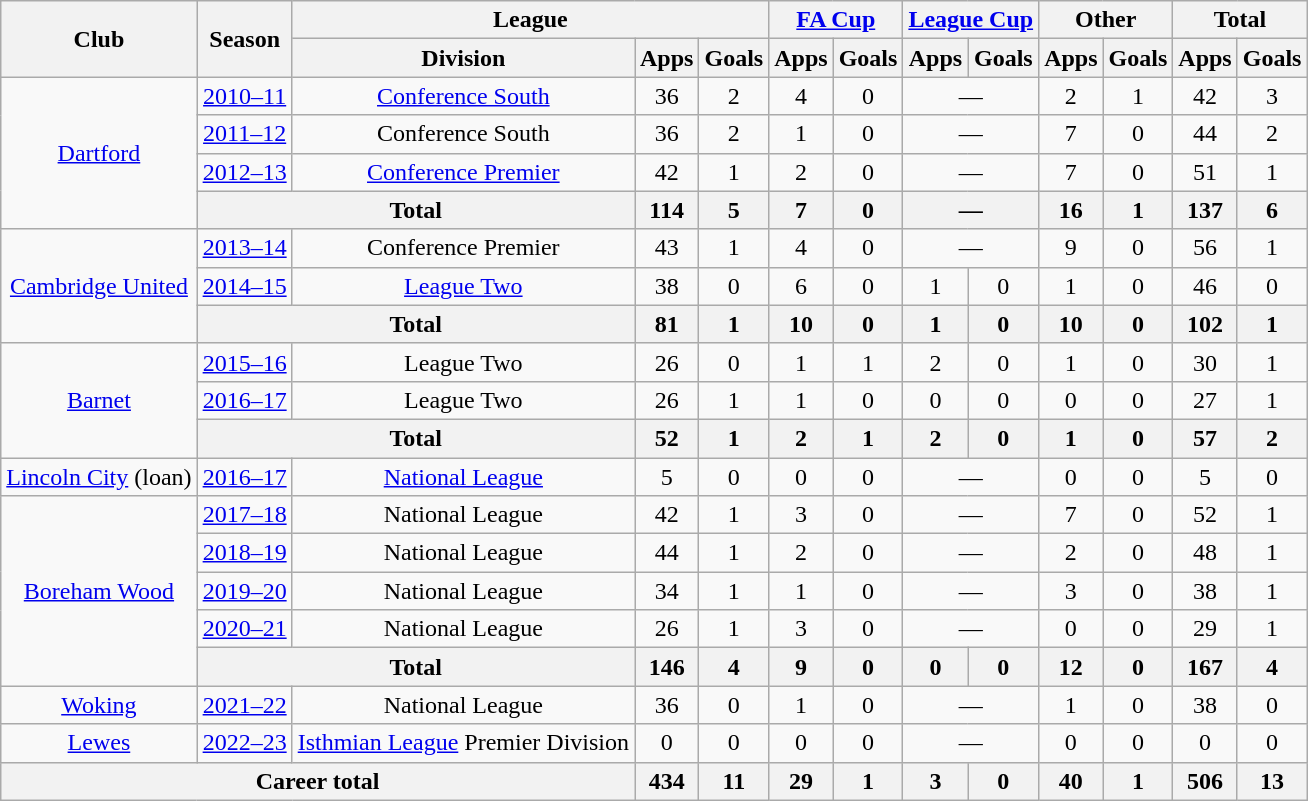<table class="wikitable" style="text-align:center">
<tr>
<th rowspan="2">Club</th>
<th rowspan="2">Season</th>
<th colspan="3">League</th>
<th colspan="2"><a href='#'>FA Cup</a></th>
<th colspan="2"><a href='#'>League Cup</a></th>
<th colspan="2">Other</th>
<th colspan="2">Total</th>
</tr>
<tr>
<th>Division</th>
<th>Apps</th>
<th>Goals</th>
<th>Apps</th>
<th>Goals</th>
<th>Apps</th>
<th>Goals</th>
<th>Apps</th>
<th>Goals</th>
<th>Apps</th>
<th>Goals</th>
</tr>
<tr>
<td rowspan="4"><a href='#'>Dartford</a></td>
<td><a href='#'>2010–11</a></td>
<td><a href='#'>Conference South</a></td>
<td>36</td>
<td>2</td>
<td>4</td>
<td>0</td>
<td colspan="2">—</td>
<td>2</td>
<td>1</td>
<td>42</td>
<td>3</td>
</tr>
<tr>
<td><a href='#'>2011–12</a></td>
<td>Conference South</td>
<td>36</td>
<td>2</td>
<td>1</td>
<td>0</td>
<td colspan="2">—</td>
<td>7</td>
<td>0</td>
<td>44</td>
<td>2</td>
</tr>
<tr>
<td><a href='#'>2012–13</a></td>
<td><a href='#'>Conference Premier</a></td>
<td>42</td>
<td>1</td>
<td>2</td>
<td>0</td>
<td colspan="2">—</td>
<td>7</td>
<td>0</td>
<td>51</td>
<td>1</td>
</tr>
<tr>
<th colspan="2">Total</th>
<th>114</th>
<th>5</th>
<th>7</th>
<th>0</th>
<th colspan="2">—</th>
<th>16</th>
<th>1</th>
<th>137</th>
<th>6</th>
</tr>
<tr>
<td rowspan="3"><a href='#'>Cambridge United</a></td>
<td><a href='#'>2013–14</a></td>
<td>Conference Premier</td>
<td>43</td>
<td>1</td>
<td>4</td>
<td>0</td>
<td colspan="2">—</td>
<td>9</td>
<td>0</td>
<td>56</td>
<td>1</td>
</tr>
<tr>
<td><a href='#'>2014–15</a></td>
<td><a href='#'>League Two</a></td>
<td>38</td>
<td>0</td>
<td>6</td>
<td>0</td>
<td>1</td>
<td>0</td>
<td>1</td>
<td>0</td>
<td>46</td>
<td>0</td>
</tr>
<tr>
<th colspan="2">Total</th>
<th>81</th>
<th>1</th>
<th>10</th>
<th>0</th>
<th>1</th>
<th>0</th>
<th>10</th>
<th>0</th>
<th>102</th>
<th>1</th>
</tr>
<tr>
<td rowspan="3"><a href='#'>Barnet</a></td>
<td><a href='#'>2015–16</a></td>
<td>League Two</td>
<td>26</td>
<td>0</td>
<td>1</td>
<td>1</td>
<td>2</td>
<td>0</td>
<td>1</td>
<td>0</td>
<td>30</td>
<td>1</td>
</tr>
<tr>
<td><a href='#'>2016–17</a></td>
<td>League Two</td>
<td>26</td>
<td>1</td>
<td>1</td>
<td>0</td>
<td>0</td>
<td>0</td>
<td>0</td>
<td>0</td>
<td>27</td>
<td>1</td>
</tr>
<tr>
<th colspan="2">Total</th>
<th>52</th>
<th>1</th>
<th>2</th>
<th>1</th>
<th>2</th>
<th>0</th>
<th>1</th>
<th>0</th>
<th>57</th>
<th>2</th>
</tr>
<tr>
<td><a href='#'>Lincoln City</a> (loan)</td>
<td><a href='#'>2016–17</a></td>
<td><a href='#'>National League</a></td>
<td>5</td>
<td>0</td>
<td>0</td>
<td>0</td>
<td colspan="2">—</td>
<td>0</td>
<td>0</td>
<td>5</td>
<td>0</td>
</tr>
<tr>
<td rowspan="5"><a href='#'>Boreham Wood</a></td>
<td><a href='#'>2017–18</a></td>
<td>National League</td>
<td>42</td>
<td>1</td>
<td>3</td>
<td>0</td>
<td colspan="2">—</td>
<td>7</td>
<td>0</td>
<td>52</td>
<td>1</td>
</tr>
<tr>
<td><a href='#'>2018–19</a></td>
<td>National League</td>
<td>44</td>
<td>1</td>
<td>2</td>
<td>0</td>
<td colspan="2">—</td>
<td>2</td>
<td>0</td>
<td>48</td>
<td>1</td>
</tr>
<tr>
<td><a href='#'>2019–20</a></td>
<td>National League</td>
<td>34</td>
<td>1</td>
<td>1</td>
<td>0</td>
<td colspan="2">—</td>
<td>3</td>
<td>0</td>
<td>38</td>
<td>1</td>
</tr>
<tr>
<td><a href='#'>2020–21</a></td>
<td>National League</td>
<td>26</td>
<td>1</td>
<td>3</td>
<td>0</td>
<td colspan="2">—</td>
<td>0</td>
<td>0</td>
<td>29</td>
<td>1</td>
</tr>
<tr>
<th colspan="2">Total</th>
<th>146</th>
<th>4</th>
<th>9</th>
<th>0</th>
<th>0</th>
<th>0</th>
<th>12</th>
<th>0</th>
<th>167</th>
<th>4</th>
</tr>
<tr>
<td><a href='#'>Woking</a></td>
<td><a href='#'>2021–22</a></td>
<td>National League</td>
<td>36</td>
<td>0</td>
<td>1</td>
<td>0</td>
<td colspan="2">—</td>
<td>1</td>
<td>0</td>
<td>38</td>
<td>0</td>
</tr>
<tr>
<td><a href='#'>Lewes</a></td>
<td><a href='#'>2022–23</a></td>
<td><a href='#'>Isthmian League</a> Premier Division</td>
<td>0</td>
<td>0</td>
<td>0</td>
<td>0</td>
<td colspan="2">—</td>
<td>0</td>
<td>0</td>
<td>0</td>
<td>0</td>
</tr>
<tr>
<th colspan="3">Career total</th>
<th>434</th>
<th>11</th>
<th>29</th>
<th>1</th>
<th>3</th>
<th>0</th>
<th>40</th>
<th>1</th>
<th>506</th>
<th>13</th>
</tr>
</table>
